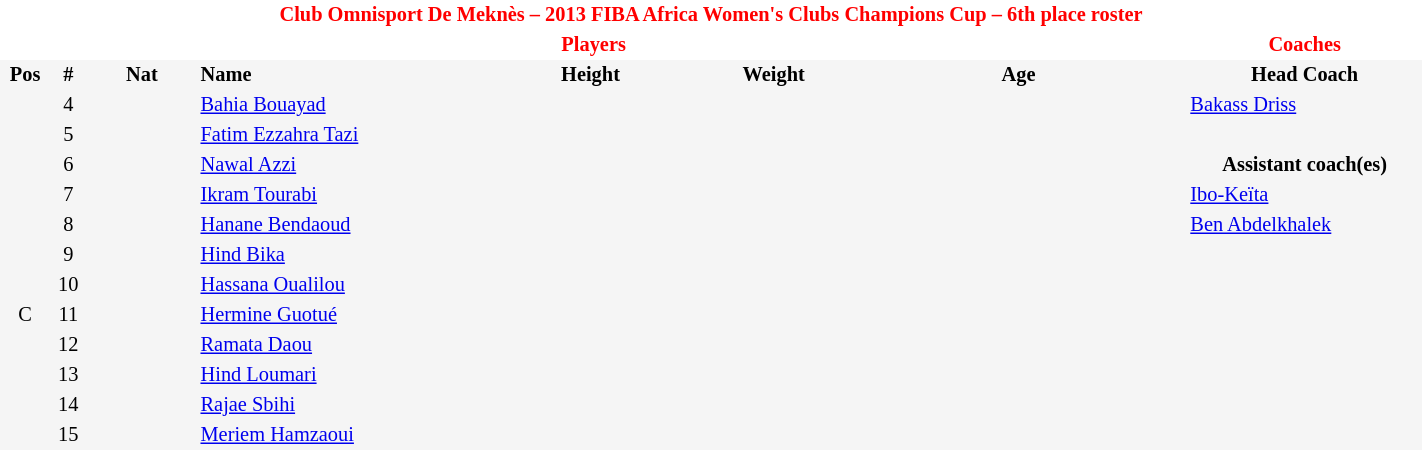<table border=0 cellpadding=2 cellspacing=0  |- bgcolor=#f5f5f5 style="text-align:center; font-size:85%;" width=75%>
<tr>
<td colspan="8" style="background: white; color: red"><strong>Club Omnisport De Meknès – 2013 FIBA Africa Women's Clubs Champions Cup – 6th place roster</strong></td>
</tr>
<tr>
<td colspan="7" style="background: white; color: red"><strong>Players</strong></td>
<td style="background: white; color: red"><strong>Coaches</strong></td>
</tr>
<tr style="background=#f5f5f5; color: black">
<th width=5px>Pos</th>
<th width=5px>#</th>
<th width=50px>Nat</th>
<th width=135px align=left>Name</th>
<th width=100px>Height</th>
<th width=70px>Weight</th>
<th width=160px>Age</th>
<th width=110px>Head Coach</th>
</tr>
<tr>
<td></td>
<td>4</td>
<td></td>
<td align=left><a href='#'>Bahia Bouayad</a></td>
<td></td>
<td></td>
<td></td>
<td align=left> <a href='#'>Bakass Driss</a></td>
</tr>
<tr>
<td></td>
<td>5</td>
<td></td>
<td align=left><a href='#'>Fatim Ezzahra Tazi</a></td>
<td></td>
<td></td>
<td></td>
</tr>
<tr>
<td></td>
<td>6</td>
<td></td>
<td align=left><a href='#'>Nawal Azzi</a></td>
<td></td>
<td></td>
<td></td>
<td><strong>Assistant coach(es)</strong></td>
</tr>
<tr>
<td></td>
<td>7</td>
<td></td>
<td align=left><a href='#'>Ikram Tourabi</a></td>
<td></td>
<td></td>
<td></td>
<td align=left> <a href='#'>Ibo-Keïta</a></td>
</tr>
<tr>
<td></td>
<td>8</td>
<td></td>
<td align=left><a href='#'>Hanane Bendaoud</a></td>
<td></td>
<td></td>
<td></td>
<td align=left> <a href='#'>Ben Abdelkhalek</a></td>
</tr>
<tr>
<td></td>
<td>9</td>
<td></td>
<td align=left><a href='#'>Hind Bika</a></td>
<td></td>
<td></td>
<td></td>
</tr>
<tr>
<td></td>
<td>10</td>
<td></td>
<td align=left><a href='#'>Hassana Oualilou</a></td>
<td></td>
<td></td>
<td></td>
</tr>
<tr>
<td>C</td>
<td>11</td>
<td></td>
<td align=left><a href='#'>Hermine Guotué</a></td>
<td><span></span></td>
<td></td>
<td><span></span></td>
</tr>
<tr>
<td></td>
<td>12</td>
<td></td>
<td align=left><a href='#'>Ramata Daou</a></td>
<td></td>
<td></td>
<td></td>
</tr>
<tr>
<td></td>
<td>13</td>
<td></td>
<td align=left><a href='#'>Hind Loumari</a></td>
<td></td>
<td></td>
<td></td>
</tr>
<tr>
<td></td>
<td>14</td>
<td></td>
<td align=left><a href='#'>Rajae Sbihi</a></td>
<td></td>
<td></td>
<td></td>
</tr>
<tr>
<td></td>
<td>15</td>
<td></td>
<td align=left><a href='#'>Meriem Hamzaoui</a></td>
<td></td>
<td></td>
<td></td>
</tr>
</table>
